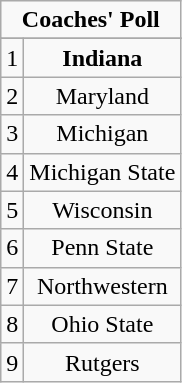<table class="wikitable" style="display: inline-table;">
<tr>
<td align="center" Colspan="3"><strong>Coaches' Poll</strong></td>
</tr>
<tr align="center">
</tr>
<tr align="center">
<td>1</td>
<td><strong>Indiana</strong></td>
</tr>
<tr align="center">
<td>2</td>
<td>Maryland</td>
</tr>
<tr align="center">
<td>3</td>
<td>Michigan</td>
</tr>
<tr align="center">
<td>4</td>
<td>Michigan State</td>
</tr>
<tr align="center">
<td>5</td>
<td>Wisconsin</td>
</tr>
<tr align="center">
<td>6</td>
<td>Penn State</td>
</tr>
<tr align="center">
<td>7</td>
<td>Northwestern</td>
</tr>
<tr align="center">
<td>8</td>
<td>Ohio State</td>
</tr>
<tr align="center">
<td>9</td>
<td>Rutgers</td>
</tr>
</table>
